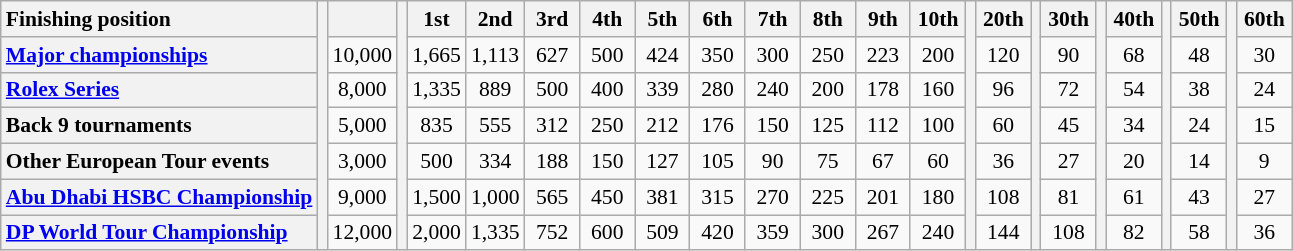<table class=wikitable style=font-size:90%;text-align:center>
<tr>
<th style="text-align:left">Finishing position</th>
<th rowspan="7"></th>
<th style="width:30px;"></th>
<th rowspan="7"></th>
<th style="width:30px;">1st</th>
<th style="width:30px;">2nd</th>
<th style="width:30px;">3rd</th>
<th style="width:30px;">4th</th>
<th style="width:30px;">5th</th>
<th style="width:30px;">6th</th>
<th style="width:30px;">7th</th>
<th style="width:30px;">8th</th>
<th style="width:30px;">9th</th>
<th style="width:30px;">10th</th>
<th rowspan="7"></th>
<th style="width:30px;">20th</th>
<th rowspan="7"></th>
<th style="width:30px;">30th</th>
<th rowspan="7"></th>
<th style="width:30px;">40th</th>
<th rowspan="7"></th>
<th style="width:30px;">50th</th>
<th rowspan="7"></th>
<th style="width:30px;">60th</th>
</tr>
<tr>
<th style="text-align:left"><a href='#'>Major championships</a></th>
<td>10,000</td>
<td>1,665</td>
<td>1,113</td>
<td>627</td>
<td>500</td>
<td>424</td>
<td>350</td>
<td>300</td>
<td>250</td>
<td>223</td>
<td>200</td>
<td>120</td>
<td>90</td>
<td>68</td>
<td>48</td>
<td>30</td>
</tr>
<tr>
<th style="text-align:left"><a href='#'>Rolex Series</a></th>
<td>8,000</td>
<td>1,335</td>
<td>889</td>
<td>500</td>
<td>400</td>
<td>339</td>
<td>280</td>
<td>240</td>
<td>200</td>
<td>178</td>
<td>160</td>
<td>96</td>
<td>72</td>
<td>54</td>
<td>38</td>
<td>24</td>
</tr>
<tr>
<th style="text-align:left">Back 9 tournaments</th>
<td>5,000</td>
<td>835</td>
<td>555</td>
<td>312</td>
<td>250</td>
<td>212</td>
<td>176</td>
<td>150</td>
<td>125</td>
<td>112</td>
<td>100</td>
<td>60</td>
<td>45</td>
<td>34</td>
<td>24</td>
<td>15</td>
</tr>
<tr>
<th style="text-align:left">Other European Tour events</th>
<td>3,000</td>
<td>500</td>
<td>334</td>
<td>188</td>
<td>150</td>
<td>127</td>
<td>105</td>
<td>90</td>
<td>75</td>
<td>67</td>
<td>60</td>
<td>36</td>
<td>27</td>
<td>20</td>
<td>14</td>
<td>9</td>
</tr>
<tr>
<th style="text-align:left"><a href='#'>Abu Dhabi HSBC Championship</a></th>
<td>9,000</td>
<td>1,500</td>
<td>1,000</td>
<td>565</td>
<td>450</td>
<td>381</td>
<td>315</td>
<td>270</td>
<td>225</td>
<td>201</td>
<td>180</td>
<td>108</td>
<td>81</td>
<td>61</td>
<td>43</td>
<td>27</td>
</tr>
<tr>
<th style="text-align:left"><a href='#'>DP World Tour Championship</a></th>
<td>12,000</td>
<td>2,000</td>
<td>1,335</td>
<td>752</td>
<td>600</td>
<td>509</td>
<td>420</td>
<td>359</td>
<td>300</td>
<td>267</td>
<td>240</td>
<td>144</td>
<td>108</td>
<td>82</td>
<td>58</td>
<td>36</td>
</tr>
</table>
